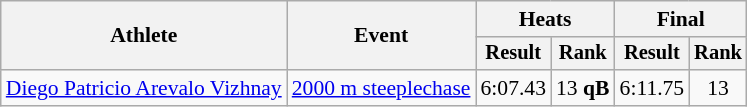<table class="wikitable" style="font-size:90%">
<tr>
<th rowspan=2>Athlete</th>
<th rowspan=2>Event</th>
<th colspan=2>Heats</th>
<th colspan=2>Final</th>
</tr>
<tr style="font-size:95%">
<th>Result</th>
<th>Rank</th>
<th>Result</th>
<th>Rank</th>
</tr>
<tr align=center>
<td align=left><a href='#'>Diego Patricio Arevalo Vizhnay</a></td>
<td align=left><a href='#'>2000 m steeplechase</a></td>
<td>6:07.43</td>
<td>13 <strong>qB</strong></td>
<td>6:11.75</td>
<td>13</td>
</tr>
</table>
